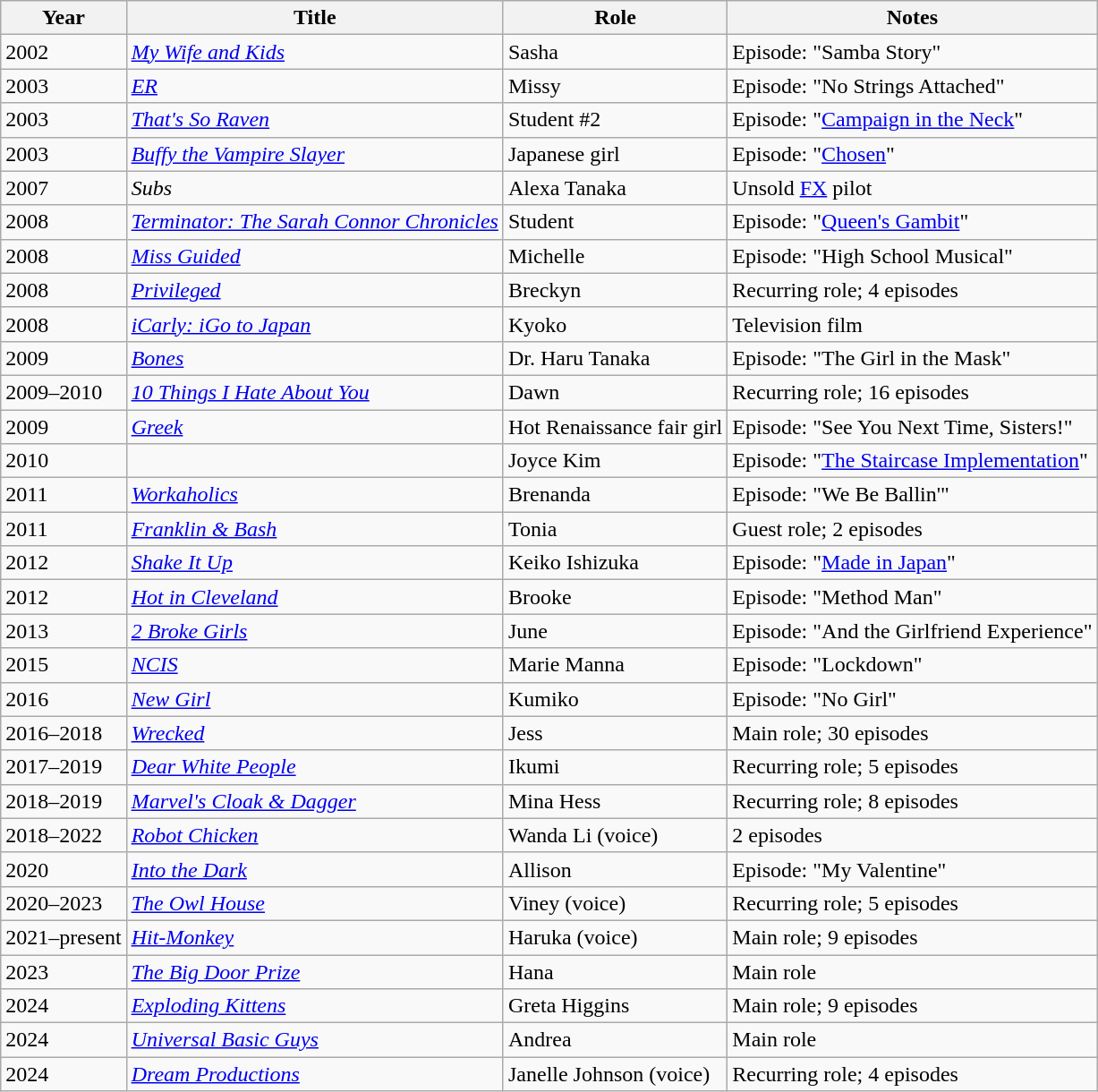<table class="wikitable sortable">
<tr>
<th>Year</th>
<th>Title</th>
<th>Role</th>
<th class="unsortable">Notes</th>
</tr>
<tr>
<td>2002</td>
<td><em><a href='#'>My Wife and Kids</a></em></td>
<td>Sasha</td>
<td>Episode: "Samba Story"</td>
</tr>
<tr>
<td>2003</td>
<td><em><a href='#'>ER</a></em></td>
<td>Missy</td>
<td>Episode: "No Strings Attached"</td>
</tr>
<tr>
<td>2003</td>
<td><em><a href='#'>That's So Raven</a></em></td>
<td>Student #2</td>
<td>Episode: "<a href='#'>Campaign in the Neck</a>"</td>
</tr>
<tr>
<td>2003</td>
<td><em><a href='#'>Buffy the Vampire Slayer</a></em></td>
<td>Japanese girl</td>
<td>Episode: "<a href='#'>Chosen</a>"</td>
</tr>
<tr>
<td>2007</td>
<td><em>Subs</em></td>
<td>Alexa Tanaka</td>
<td>Unsold <a href='#'>FX</a> pilot</td>
</tr>
<tr>
<td>2008</td>
<td><em><a href='#'>Terminator: The Sarah Connor Chronicles</a></em></td>
<td>Student</td>
<td>Episode: "<a href='#'>Queen's Gambit</a>"</td>
</tr>
<tr>
<td>2008</td>
<td><em><a href='#'>Miss Guided</a></em></td>
<td>Michelle</td>
<td>Episode: "High School Musical"</td>
</tr>
<tr>
<td>2008</td>
<td><em><a href='#'>Privileged</a></em></td>
<td>Breckyn</td>
<td>Recurring role; 4 episodes</td>
</tr>
<tr>
<td>2008</td>
<td><em><a href='#'>iCarly: iGo to Japan</a></em></td>
<td>Kyoko</td>
<td>Television film</td>
</tr>
<tr>
<td>2009</td>
<td><em><a href='#'>Bones</a></em></td>
<td>Dr. Haru Tanaka</td>
<td>Episode: "The Girl in the Mask"</td>
</tr>
<tr>
<td>2009–2010</td>
<td><em><a href='#'>10 Things I Hate About You</a></em></td>
<td>Dawn</td>
<td>Recurring role; 16 episodes</td>
</tr>
<tr>
<td>2009</td>
<td><em><a href='#'>Greek</a></em></td>
<td>Hot Renaissance fair girl</td>
<td>Episode: "See You Next Time, Sisters!"</td>
</tr>
<tr>
<td>2010</td>
<td><em></em></td>
<td>Joyce Kim</td>
<td>Episode: "<a href='#'>The Staircase Implementation</a>"</td>
</tr>
<tr>
<td>2011</td>
<td><em><a href='#'>Workaholics</a></em></td>
<td>Brenanda</td>
<td>Episode: "We Be Ballin'"</td>
</tr>
<tr>
<td>2011</td>
<td><em><a href='#'>Franklin & Bash</a></em></td>
<td>Tonia</td>
<td>Guest role; 2 episodes</td>
</tr>
<tr>
<td>2012</td>
<td><em><a href='#'>Shake It Up</a></em></td>
<td>Keiko Ishizuka</td>
<td>Episode: "<a href='#'>Made in Japan</a>"</td>
</tr>
<tr>
<td>2012</td>
<td><em><a href='#'>Hot in Cleveland</a></em></td>
<td>Brooke</td>
<td>Episode: "Method Man"</td>
</tr>
<tr>
<td>2013</td>
<td><em><a href='#'>2 Broke Girls</a></em></td>
<td>June</td>
<td>Episode: "And the Girlfriend Experience"</td>
</tr>
<tr>
<td>2015</td>
<td><em><a href='#'>NCIS</a></em></td>
<td>Marie Manna</td>
<td>Episode: "Lockdown"</td>
</tr>
<tr>
<td>2016</td>
<td><em><a href='#'>New Girl</a></em></td>
<td>Kumiko</td>
<td>Episode: "No Girl"</td>
</tr>
<tr>
<td>2016–2018</td>
<td><em><a href='#'>Wrecked</a></em></td>
<td>Jess</td>
<td>Main role; 30 episodes</td>
</tr>
<tr>
<td>2017–2019</td>
<td><em><a href='#'>Dear White People</a></em></td>
<td>Ikumi</td>
<td>Recurring role; 5 episodes</td>
</tr>
<tr>
<td>2018–2019</td>
<td><em><a href='#'>Marvel's Cloak & Dagger</a></em></td>
<td>Mina Hess</td>
<td>Recurring role; 8 episodes</td>
</tr>
<tr>
<td>2018–2022</td>
<td><em><a href='#'>Robot Chicken</a></em></td>
<td>Wanda Li (voice)</td>
<td>2 episodes</td>
</tr>
<tr>
<td>2020</td>
<td><em><a href='#'>Into the Dark</a></em></td>
<td>Allison</td>
<td>Episode: "My Valentine"</td>
</tr>
<tr>
<td>2020–2023</td>
<td><em><a href='#'>The Owl House</a></em></td>
<td>Viney (voice)</td>
<td>Recurring role; 5 episodes</td>
</tr>
<tr>
<td>2021–present</td>
<td><em><a href='#'>Hit-Monkey</a></em></td>
<td>Haruka (voice)</td>
<td>Main role; 9 episodes</td>
</tr>
<tr>
<td>2023</td>
<td><em><a href='#'>The Big Door Prize</a></em></td>
<td>Hana</td>
<td>Main role</td>
</tr>
<tr>
<td>2024</td>
<td><em><a href='#'>Exploding Kittens</a></em></td>
<td>Greta Higgins</td>
<td>Main role; 9 episodes</td>
</tr>
<tr>
<td>2024</td>
<td><em><a href='#'>Universal Basic Guys</a></em></td>
<td>Andrea</td>
<td>Main role</td>
</tr>
<tr>
<td>2024</td>
<td><em><a href='#'>Dream Productions</a></em></td>
<td>Janelle Johnson (voice)</td>
<td>Recurring role; 4 episodes</td>
</tr>
</table>
